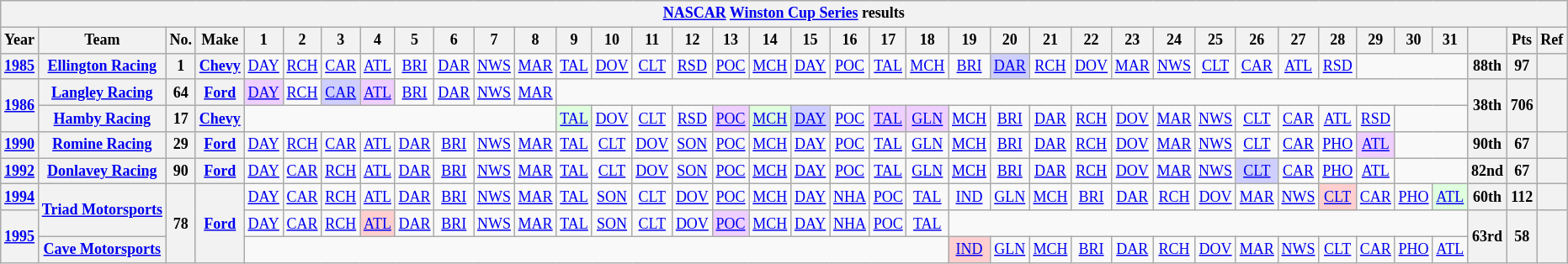<table class="wikitable" style="text-align:center; font-size:75%">
<tr>
<th colspan=45><a href='#'>NASCAR</a> <a href='#'>Winston Cup Series</a> results</th>
</tr>
<tr>
<th>Year</th>
<th>Team</th>
<th>No.</th>
<th>Make</th>
<th>1</th>
<th>2</th>
<th>3</th>
<th>4</th>
<th>5</th>
<th>6</th>
<th>7</th>
<th>8</th>
<th>9</th>
<th>10</th>
<th>11</th>
<th>12</th>
<th>13</th>
<th>14</th>
<th>15</th>
<th>16</th>
<th>17</th>
<th>18</th>
<th>19</th>
<th>20</th>
<th>21</th>
<th>22</th>
<th>23</th>
<th>24</th>
<th>25</th>
<th>26</th>
<th>27</th>
<th>28</th>
<th>29</th>
<th>30</th>
<th>31</th>
<th></th>
<th>Pts</th>
<th>Ref</th>
</tr>
<tr>
<th><a href='#'>1985</a></th>
<th><a href='#'>Ellington Racing</a></th>
<th>1</th>
<th><a href='#'>Chevy</a></th>
<td><a href='#'>DAY</a></td>
<td><a href='#'>RCH</a></td>
<td><a href='#'>CAR</a></td>
<td><a href='#'>ATL</a></td>
<td><a href='#'>BRI</a></td>
<td><a href='#'>DAR</a></td>
<td><a href='#'>NWS</a></td>
<td><a href='#'>MAR</a></td>
<td><a href='#'>TAL</a></td>
<td><a href='#'>DOV</a></td>
<td><a href='#'>CLT</a></td>
<td><a href='#'>RSD</a></td>
<td><a href='#'>POC</a></td>
<td><a href='#'>MCH</a></td>
<td><a href='#'>DAY</a></td>
<td><a href='#'>POC</a></td>
<td><a href='#'>TAL</a></td>
<td><a href='#'>MCH</a></td>
<td><a href='#'>BRI</a></td>
<td style="background:#CFCFFF;"><a href='#'>DAR</a><br></td>
<td><a href='#'>RCH</a></td>
<td><a href='#'>DOV</a></td>
<td><a href='#'>MAR</a></td>
<td><a href='#'>NWS</a></td>
<td><a href='#'>CLT</a></td>
<td><a href='#'>CAR</a></td>
<td><a href='#'>ATL</a></td>
<td><a href='#'>RSD</a></td>
<td colspan=3></td>
<th>88th</th>
<th>97</th>
<th></th>
</tr>
<tr>
<th rowspan=2><a href='#'>1986</a></th>
<th><a href='#'>Langley Racing</a></th>
<th>64</th>
<th><a href='#'>Ford</a></th>
<td style="background:#EFCFFF;"><a href='#'>DAY</a><br></td>
<td><a href='#'>RCH</a></td>
<td style="background:#CFCFFF;"><a href='#'>CAR</a><br></td>
<td style="background:#EFCFFF;"><a href='#'>ATL</a><br></td>
<td><a href='#'>BRI</a></td>
<td><a href='#'>DAR</a></td>
<td><a href='#'>NWS</a></td>
<td><a href='#'>MAR</a></td>
<td colspan=23></td>
<th rowspan=2>38th</th>
<th rowspan=2>706</th>
<th rowspan=2></th>
</tr>
<tr>
<th><a href='#'>Hamby Racing</a></th>
<th>17</th>
<th><a href='#'>Chevy</a></th>
<td colspan=8></td>
<td style="background:#DFFFDF;"><a href='#'>TAL</a><br></td>
<td><a href='#'>DOV</a></td>
<td><a href='#'>CLT</a></td>
<td><a href='#'>RSD</a></td>
<td style="background:#EFCFFF;"><a href='#'>POC</a><br></td>
<td style="background:#DFFFDF;"><a href='#'>MCH</a><br></td>
<td style="background:#CFCFFF;"><a href='#'>DAY</a><br></td>
<td><a href='#'>POC</a></td>
<td style="background:#EFCFFF;"><a href='#'>TAL</a><br></td>
<td style="background:#EFCFFF;"><a href='#'>GLN</a><br></td>
<td><a href='#'>MCH</a></td>
<td><a href='#'>BRI</a></td>
<td><a href='#'>DAR</a></td>
<td><a href='#'>RCH</a></td>
<td><a href='#'>DOV</a></td>
<td><a href='#'>MAR</a></td>
<td><a href='#'>NWS</a></td>
<td><a href='#'>CLT</a></td>
<td><a href='#'>CAR</a></td>
<td><a href='#'>ATL</a></td>
<td><a href='#'>RSD</a></td>
<td colspan=2></td>
</tr>
<tr>
<th><a href='#'>1990</a></th>
<th><a href='#'>Romine Racing</a></th>
<th>29</th>
<th><a href='#'>Ford</a></th>
<td><a href='#'>DAY</a></td>
<td><a href='#'>RCH</a></td>
<td><a href='#'>CAR</a></td>
<td><a href='#'>ATL</a></td>
<td><a href='#'>DAR</a></td>
<td><a href='#'>BRI</a></td>
<td><a href='#'>NWS</a></td>
<td><a href='#'>MAR</a></td>
<td><a href='#'>TAL</a></td>
<td><a href='#'>CLT</a></td>
<td><a href='#'>DOV</a></td>
<td><a href='#'>SON</a></td>
<td><a href='#'>POC</a></td>
<td><a href='#'>MCH</a></td>
<td><a href='#'>DAY</a></td>
<td><a href='#'>POC</a></td>
<td><a href='#'>TAL</a></td>
<td><a href='#'>GLN</a></td>
<td><a href='#'>MCH</a></td>
<td><a href='#'>BRI</a></td>
<td><a href='#'>DAR</a></td>
<td><a href='#'>RCH</a></td>
<td><a href='#'>DOV</a></td>
<td><a href='#'>MAR</a></td>
<td><a href='#'>NWS</a></td>
<td><a href='#'>CLT</a></td>
<td><a href='#'>CAR</a></td>
<td><a href='#'>PHO</a></td>
<td style="background:#EFCFFF;"><a href='#'>ATL</a><br></td>
<td colspan=2></td>
<th>90th</th>
<th>67</th>
<th></th>
</tr>
<tr>
<th><a href='#'>1992</a></th>
<th><a href='#'>Donlavey Racing</a></th>
<th>90</th>
<th><a href='#'>Ford</a></th>
<td><a href='#'>DAY</a></td>
<td><a href='#'>CAR</a></td>
<td><a href='#'>RCH</a></td>
<td><a href='#'>ATL</a></td>
<td><a href='#'>DAR</a></td>
<td><a href='#'>BRI</a></td>
<td><a href='#'>NWS</a></td>
<td><a href='#'>MAR</a></td>
<td><a href='#'>TAL</a></td>
<td><a href='#'>CLT</a></td>
<td><a href='#'>DOV</a></td>
<td><a href='#'>SON</a></td>
<td><a href='#'>POC</a></td>
<td><a href='#'>MCH</a></td>
<td><a href='#'>DAY</a></td>
<td><a href='#'>POC</a></td>
<td><a href='#'>TAL</a></td>
<td><a href='#'>GLN</a></td>
<td><a href='#'>MCH</a></td>
<td><a href='#'>BRI</a></td>
<td><a href='#'>DAR</a></td>
<td><a href='#'>RCH</a></td>
<td><a href='#'>DOV</a></td>
<td><a href='#'>MAR</a></td>
<td><a href='#'>NWS</a></td>
<td style="background:#CFCFFF;"><a href='#'>CLT</a><br></td>
<td><a href='#'>CAR</a></td>
<td><a href='#'>PHO</a></td>
<td><a href='#'>ATL</a></td>
<td colspan=2></td>
<th>82nd</th>
<th>67</th>
<th></th>
</tr>
<tr>
<th><a href='#'>1994</a></th>
<th rowspan=2><a href='#'>Triad Motorsports</a></th>
<th rowspan=3>78</th>
<th rowspan=3><a href='#'>Ford</a></th>
<td><a href='#'>DAY</a></td>
<td><a href='#'>CAR</a></td>
<td><a href='#'>RCH</a></td>
<td><a href='#'>ATL</a></td>
<td><a href='#'>DAR</a></td>
<td><a href='#'>BRI</a></td>
<td><a href='#'>NWS</a></td>
<td><a href='#'>MAR</a></td>
<td><a href='#'>TAL</a></td>
<td><a href='#'>SON</a></td>
<td><a href='#'>CLT</a></td>
<td><a href='#'>DOV</a></td>
<td><a href='#'>POC</a></td>
<td><a href='#'>MCH</a></td>
<td><a href='#'>DAY</a></td>
<td><a href='#'>NHA</a></td>
<td><a href='#'>POC</a></td>
<td><a href='#'>TAL</a></td>
<td><a href='#'>IND</a></td>
<td><a href='#'>GLN</a></td>
<td><a href='#'>MCH</a></td>
<td><a href='#'>BRI</a></td>
<td><a href='#'>DAR</a></td>
<td><a href='#'>RCH</a></td>
<td><a href='#'>DOV</a></td>
<td><a href='#'>MAR</a></td>
<td><a href='#'>NWS</a></td>
<td style="background:#FFCFCF;"><a href='#'>CLT</a><br></td>
<td><a href='#'>CAR</a></td>
<td><a href='#'>PHO</a></td>
<td style="background:#DFFFDF;"><a href='#'>ATL</a><br></td>
<th>60th</th>
<th>112</th>
<th></th>
</tr>
<tr>
<th rowspan=2><a href='#'>1995</a></th>
<td><a href='#'>DAY</a></td>
<td><a href='#'>CAR</a></td>
<td><a href='#'>RCH</a></td>
<td style="background:#FFCFCF;"><a href='#'>ATL</a><br></td>
<td><a href='#'>DAR</a></td>
<td><a href='#'>BRI</a></td>
<td><a href='#'>NWS</a></td>
<td><a href='#'>MAR</a></td>
<td><a href='#'>TAL</a></td>
<td><a href='#'>SON</a></td>
<td><a href='#'>CLT</a></td>
<td><a href='#'>DOV</a></td>
<td style="background:#EFCFFF;"><a href='#'>POC</a><br></td>
<td><a href='#'>MCH</a></td>
<td><a href='#'>DAY</a></td>
<td><a href='#'>NHA</a></td>
<td><a href='#'>POC</a></td>
<td><a href='#'>TAL</a></td>
<td colspan=13></td>
<th rowspan=2>63rd</th>
<th rowspan=2>58</th>
<th rowspan=2></th>
</tr>
<tr>
<th><a href='#'>Cave Motorsports</a></th>
<td colspan=18></td>
<td style="background:#FFCFCF;"><a href='#'>IND</a><br></td>
<td><a href='#'>GLN</a></td>
<td><a href='#'>MCH</a></td>
<td><a href='#'>BRI</a></td>
<td><a href='#'>DAR</a></td>
<td><a href='#'>RCH</a></td>
<td><a href='#'>DOV</a></td>
<td><a href='#'>MAR</a></td>
<td><a href='#'>NWS</a></td>
<td><a href='#'>CLT</a></td>
<td><a href='#'>CAR</a></td>
<td><a href='#'>PHO</a></td>
<td><a href='#'>ATL</a></td>
</tr>
</table>
